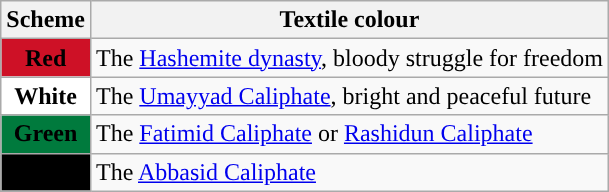<table class="wikitable">
<tr>
<th>Scheme</th>
<th>Textile colour</th>
</tr>
<tr>
<th style="background:#CE1126"><span> Red </span></th>
<td>The <a href='#'>Hashemite dynasty</a>, bloody struggle for freedom</td>
</tr>
<tr>
<th style="background:#ffffff">White</th>
<td>The <a href='#'>Umayyad Caliphate</a>, bright and peaceful future</td>
</tr>
<tr>
<th style="background: #007A3D"><span> Green </span></th>
<td>The <a href='#'>Fatimid Caliphate</a> or <a href='#'>Rashidun Caliphate</a></td>
</tr>
<tr>
<th style="background: #000000"><span> Black </span></th>
<td>The <a href='#'>Abbasid Caliphate</a></td>
</tr>
</table>
